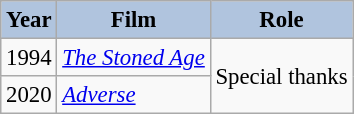<table class="wikitable" style="font-size:95%;">
<tr>
<th style="background:#B0C4DE;">Year</th>
<th style="background:#B0C4DE;">Film</th>
<th style="background:#B0C4DE;">Role</th>
</tr>
<tr>
<td>1994</td>
<td><em><a href='#'>The Stoned Age</a></em></td>
<td rowspan=2>Special thanks</td>
</tr>
<tr>
<td>2020</td>
<td><em><a href='#'>Adverse</a></em></td>
</tr>
</table>
